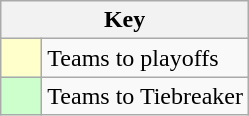<table class="wikitable" style="text-align: center;">
<tr>
<th colspan=2>Key</th>
</tr>
<tr>
<td style="background:#ffffcc; width:20px;"></td>
<td align=left>Teams to playoffs</td>
</tr>
<tr>
<td style="background:#ccffcc; width:20px;"></td>
<td align=left>Teams to Tiebreaker</td>
</tr>
</table>
